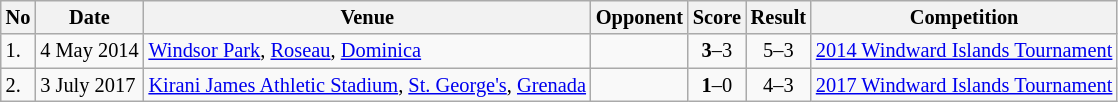<table class="wikitable" style="font-size:85%;">
<tr>
<th>No</th>
<th>Date</th>
<th>Venue</th>
<th>Opponent</th>
<th>Score</th>
<th>Result</th>
<th>Competition</th>
</tr>
<tr>
<td>1.</td>
<td>4 May 2014</td>
<td><a href='#'>Windsor Park</a>, <a href='#'>Roseau</a>, <a href='#'>Dominica</a></td>
<td></td>
<td align=center><strong>3</strong>–3</td>
<td align=center>5–3</td>
<td><a href='#'>2014 Windward Islands Tournament</a></td>
</tr>
<tr>
<td>2.</td>
<td>3 July 2017</td>
<td><a href='#'>Kirani James Athletic Stadium</a>, <a href='#'>St. George's</a>, <a href='#'>Grenada</a></td>
<td></td>
<td align=center><strong>1</strong>–0</td>
<td align=center>4–3</td>
<td><a href='#'>2017 Windward Islands Tournament</a></td>
</tr>
</table>
